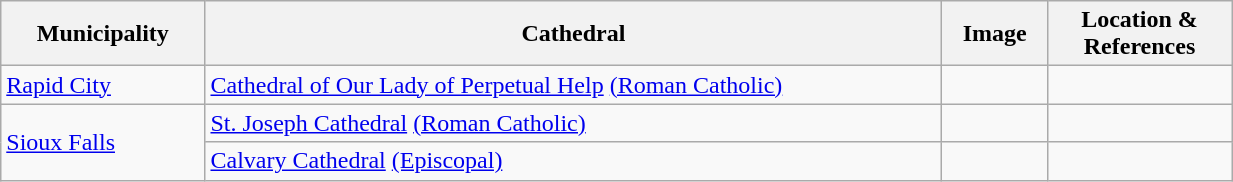<table width=65% class="wikitable">
<tr>
<th width = 10%>Municipality</th>
<th width = 40%>Cathedral</th>
<th width = 5%>Image</th>
<th width = 10%>Location & References</th>
</tr>
<tr>
<td><a href='#'>Rapid City</a></td>
<td><a href='#'>Cathedral of Our Lady of Perpetual Help</a> <a href='#'>(Roman Catholic)</a></td>
<td></td>
<td><small></small><br></td>
</tr>
<tr>
<td rowspan=2><a href='#'>Sioux Falls</a></td>
<td><a href='#'>St. Joseph Cathedral</a> <a href='#'>(Roman Catholic)</a></td>
<td></td>
<td><small></small><br></td>
</tr>
<tr>
<td><a href='#'>Calvary Cathedral</a> <a href='#'>(Episcopal)</a></td>
<td></td>
<td><small></small><br></td>
</tr>
</table>
